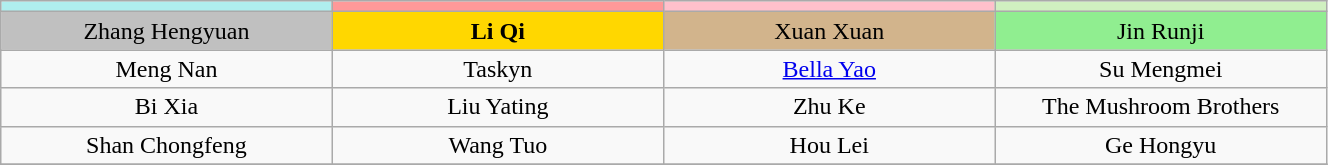<table class="wikitable"  style="text-align:center; font-size:100%; width:70%;">
<tr>
<td style="width:13%;" scope="col" bgcolor="#afeeee"><strong></strong></td>
<td style="width:13%;" scope="col" bgcolor="#ff9999"><strong></strong></td>
<td style="width:13%;" scope="col" bgcolor="pink"><strong></strong></td>
<td style="width:13%;" scope="col" bgcolor="#d0f0c0"><strong></strong></td>
</tr>
<tr>
<td bgcolor="silver">Zhang Hengyuan</td>
<td bgcolor="gold"><strong>Li Qi</strong></td>
<td bgcolor="tan">Xuan Xuan</td>
<td bgcolor="lightgreen">Jin Runji</td>
</tr>
<tr>
<td>Meng Nan</td>
<td>Taskyn</td>
<td><a href='#'>Bella Yao</a></td>
<td>Su Mengmei</td>
</tr>
<tr>
<td>Bi Xia</td>
<td>Liu Yating</td>
<td>Zhu Ke</td>
<td>The Mushroom Brothers</td>
</tr>
<tr>
<td>Shan Chongfeng</td>
<td>Wang Tuo</td>
<td>Hou Lei</td>
<td>Ge Hongyu</td>
</tr>
<tr>
</tr>
</table>
